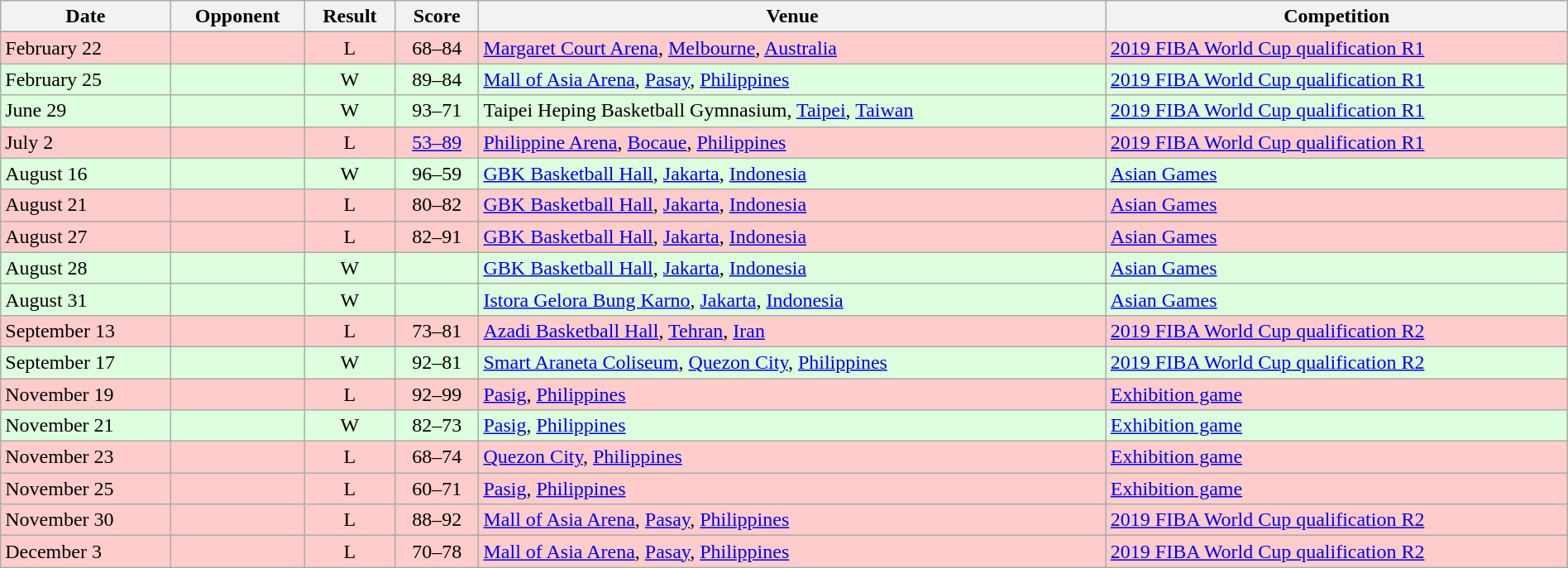<table width=100% class="wikitable">
<tr>
<th>Date</th>
<th>Opponent</th>
<th>Result</th>
<th>Score</th>
<th>Venue</th>
<th>Competition</th>
</tr>
<tr>
</tr>
<tr style="background:#fcc;">
<td>February 22</td>
<td></td>
<td align=center>L</td>
<td align=center>68–84</td>
<td> <a href='#'>Margaret Court Arena</a>, <a href='#'>Melbourne</a>, <a href='#'>Australia</a></td>
<td><a href='#'>2019 FIBA World Cup qualification R1</a></td>
</tr>
<tr style="background:#dfd;">
<td>February 25</td>
<td></td>
<td align=center>W</td>
<td align=center>89–84</td>
<td> <a href='#'>Mall of Asia Arena</a>, <a href='#'>Pasay</a>, <a href='#'>Philippines</a></td>
<td><a href='#'>2019 FIBA World Cup qualification R1</a></td>
</tr>
<tr style="background:#dfd;">
<td>June 29</td>
<td></td>
<td align=center>W</td>
<td align=center>93–71</td>
<td> Taipei Heping Basketball Gymnasium, <a href='#'>Taipei</a>, <a href='#'>Taiwan</a></td>
<td><a href='#'>2019 FIBA World Cup qualification R1</a></td>
</tr>
<tr style="background:#fcc;">
<td>July 2</td>
<td></td>
<td align=center>L</td>
<td align=center><a href='#'>53–89</a></td>
<td> <a href='#'>Philippine Arena</a>, <a href='#'>Bocaue</a>, <a href='#'>Philippines</a></td>
<td><a href='#'>2019 FIBA World Cup qualification R1</a></td>
</tr>
<tr style="background:#dfd;">
<td>August 16</td>
<td></td>
<td align=center>W</td>
<td align=center>96–59</td>
<td> <a href='#'>GBK Basketball Hall</a>, <a href='#'>Jakarta</a>, <a href='#'>Indonesia</a></td>
<td><a href='#'>Asian Games</a></td>
</tr>
<tr style="background:#fcc;">
<td>August 21</td>
<td></td>
<td align=center>L</td>
<td align=center>80–82</td>
<td> <a href='#'>GBK Basketball Hall</a>, <a href='#'>Jakarta</a>, <a href='#'>Indonesia</a></td>
<td><a href='#'>Asian Games</a></td>
</tr>
<tr style="background:#fcc;">
<td>August 27</td>
<td></td>
<td align=center>L</td>
<td align=center>82–91</td>
<td> <a href='#'>GBK Basketball Hall</a>, <a href='#'>Jakarta</a>, <a href='#'>Indonesia</a></td>
<td><a href='#'>Asian Games</a></td>
</tr>
<tr style="background:#dfd;">
<td>August 28</td>
<td></td>
<td align=center>W</td>
<td align=center></td>
<td> <a href='#'>GBK Basketball Hall</a>, <a href='#'>Jakarta</a>, <a href='#'>Indonesia</a></td>
<td><a href='#'>Asian Games</a></td>
</tr>
<tr style="background:#dfd;">
<td>August 31</td>
<td></td>
<td align=center>W</td>
<td align=center></td>
<td> <a href='#'>Istora Gelora Bung Karno</a>, <a href='#'>Jakarta</a>, <a href='#'>Indonesia</a></td>
<td><a href='#'>Asian Games</a></td>
</tr>
<tr style="background:#fcc;">
<td>September 13</td>
<td></td>
<td align=center>L</td>
<td align=center>73–81</td>
<td> <a href='#'>Azadi Basketball Hall</a>, <a href='#'>Tehran</a>, <a href='#'>Iran</a></td>
<td><a href='#'>2019 FIBA World Cup qualification R2</a></td>
</tr>
<tr style="background:#dfd;">
<td>September 17</td>
<td></td>
<td align=center>W</td>
<td align=center>92–81</td>
<td> <a href='#'>Smart Araneta Coliseum</a>, <a href='#'>Quezon City</a>, <a href='#'>Philippines</a></td>
<td><a href='#'>2019 FIBA World Cup qualification R2</a></td>
</tr>
<tr style="background:#fcc;">
<td>November 19</td>
<td></td>
<td align=center>L</td>
<td align=center>92–99</td>
<td> <a href='#'>Pasig</a>, <a href='#'>Philippines</a></td>
<td><a href='#'>Exhibition game</a></td>
</tr>
<tr style="background:#dfd;">
<td>November 21</td>
<td></td>
<td align=center>W</td>
<td align=center>82–73</td>
<td> <a href='#'>Pasig</a>, <a href='#'>Philippines</a></td>
<td><a href='#'>Exhibition game</a></td>
</tr>
<tr style="background:#fcc;">
<td>November 23</td>
<td></td>
<td align=center>L</td>
<td align=center>68–74</td>
<td> <a href='#'>Quezon City</a>, <a href='#'>Philippines</a></td>
<td><a href='#'>Exhibition game</a></td>
</tr>
<tr style="background:#fcc;">
<td>November 25</td>
<td></td>
<td align=center>L</td>
<td align=center>60–71</td>
<td> <a href='#'>Pasig</a>, <a href='#'>Philippines</a></td>
<td><a href='#'>Exhibition game</a></td>
</tr>
<tr style="background:#fcc;">
<td>November 30</td>
<td></td>
<td align=center>L</td>
<td align=center>88–92</td>
<td> <a href='#'>Mall of Asia Arena</a>, <a href='#'>Pasay</a>, <a href='#'>Philippines</a></td>
<td><a href='#'>2019 FIBA World Cup qualification R2</a></td>
</tr>
<tr style="background:#fcc;">
<td>December 3</td>
<td></td>
<td align=center>L</td>
<td align=center>70–78</td>
<td> <a href='#'>Mall of Asia Arena</a>, <a href='#'>Pasay</a>, <a href='#'>Philippines</a></td>
<td><a href='#'>2019 FIBA World Cup qualification R2</a></td>
</tr>
</table>
